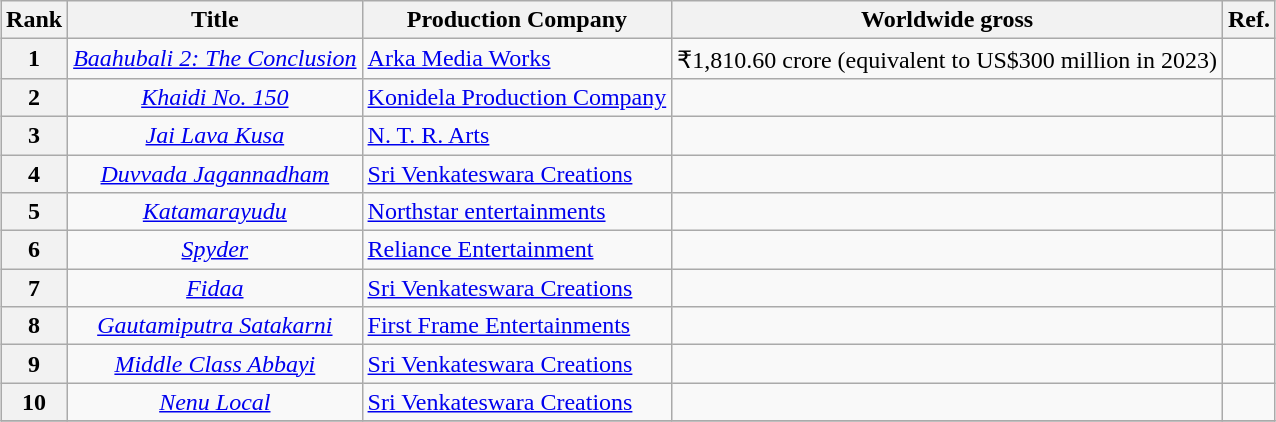<table class="wikitable sortable"  style="margin:auto; margin:auto;">
<tr>
<th>Rank</th>
<th>Title</th>
<th>Production Company</th>
<th>Worldwide gross</th>
<th>Ref.</th>
</tr>
<tr>
<th style="text-align:center;">1</th>
<td style="text-align:center;"><em><a href='#'>Baahubali 2: The Conclusion</a></em></td>
<td><a href='#'>Arka Media Works</a></td>
<td>₹1,810.60 crore (equivalent to US$300 million in 2023)</td>
<td></td>
</tr>
<tr>
<th style="text-align:center;">2</th>
<td style="text-align:center;"><em><a href='#'>Khaidi No. 150</a></em></td>
<td><a href='#'>Konidela Production Company</a></td>
<td></td>
<td></td>
</tr>
<tr>
<th style="text-align:center;">3</th>
<td style="text-align:center;"><em><a href='#'>Jai Lava Kusa</a></em></td>
<td><a href='#'>N. T. R. Arts</a></td>
<td></td>
<td></td>
</tr>
<tr>
<th style="text-align:center;">4</th>
<td style="text-align:center;"><em><a href='#'>Duvvada Jagannadham</a></em></td>
<td><a href='#'>Sri Venkateswara Creations</a></td>
<td></td>
<td></td>
</tr>
<tr>
<th style="text-align:center;">5</th>
<td style="text-align:center;"><em><a href='#'>Katamarayudu</a></em></td>
<td><a href='#'>Northstar entertainments</a></td>
<td></td>
<td></td>
</tr>
<tr>
<th style="text-align:center;">6</th>
<td style="text-align:center;"><em><a href='#'>Spyder</a></em></td>
<td><a href='#'>Reliance Entertainment</a></td>
<td></td>
<td></td>
</tr>
<tr>
<th style="text-align:center;">7</th>
<td style="text-align:center;"><em><a href='#'>Fidaa</a></em></td>
<td><a href='#'>Sri Venkateswara Creations</a></td>
<td></td>
<td></td>
</tr>
<tr>
<th style="text-align:center;">8</th>
<td style="text-align:center;"><em><a href='#'>Gautamiputra Satakarni</a></em></td>
<td><a href='#'>First Frame Entertainments</a></td>
<td></td>
<td></td>
</tr>
<tr>
<th style="text-align:center;">9</th>
<td style="text-align:center;"><em><a href='#'>Middle Class Abbayi</a></em></td>
<td><a href='#'>Sri Venkateswara Creations</a></td>
<td></td>
<td></td>
</tr>
<tr>
<th style="text-align:center;">10</th>
<td style="text-align:center;"><em><a href='#'>Nenu Local</a></em></td>
<td><a href='#'>Sri Venkateswara Creations</a></td>
<td></td>
<td></td>
</tr>
<tr>
</tr>
</table>
